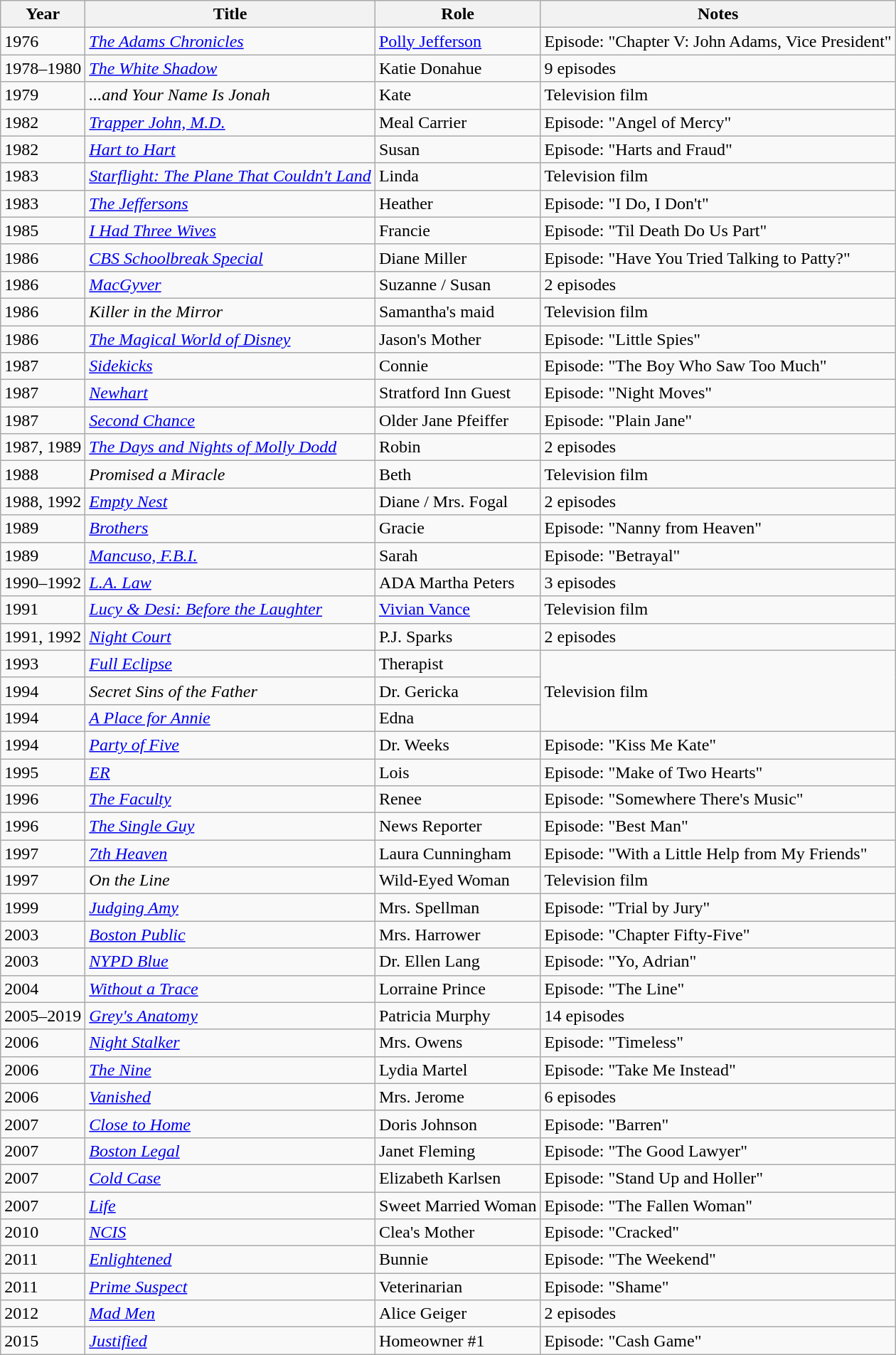<table class="wikitable sortable">
<tr>
<th>Year</th>
<th>Title</th>
<th>Role</th>
<th>Notes</th>
</tr>
<tr>
<td>1976</td>
<td><em><a href='#'>The Adams Chronicles</a></em></td>
<td><a href='#'>Polly Jefferson</a></td>
<td>Episode: "Chapter V: John Adams, Vice President"</td>
</tr>
<tr>
<td>1978–1980</td>
<td><a href='#'><em>The White Shadow</em></a></td>
<td>Katie Donahue</td>
<td>9 episodes</td>
</tr>
<tr>
<td>1979</td>
<td><em>...and Your Name Is Jonah</em></td>
<td>Kate</td>
<td>Television film</td>
</tr>
<tr>
<td>1982</td>
<td><em><a href='#'>Trapper John, M.D.</a></em></td>
<td>Meal Carrier</td>
<td>Episode: "Angel of Mercy"</td>
</tr>
<tr>
<td>1982</td>
<td><em><a href='#'>Hart to Hart</a></em></td>
<td>Susan</td>
<td>Episode: "Harts and Fraud"</td>
</tr>
<tr>
<td>1983</td>
<td><em><a href='#'>Starflight: The Plane That Couldn't Land</a></em></td>
<td>Linda</td>
<td>Television film</td>
</tr>
<tr>
<td>1983</td>
<td><em><a href='#'>The Jeffersons</a></em></td>
<td>Heather</td>
<td>Episode: "I Do, I Don't"</td>
</tr>
<tr>
<td>1985</td>
<td><em><a href='#'>I Had Three Wives</a></em></td>
<td>Francie</td>
<td>Episode: "Til Death Do Us Part"</td>
</tr>
<tr>
<td>1986</td>
<td><em><a href='#'>CBS Schoolbreak Special</a></em></td>
<td>Diane Miller</td>
<td>Episode: "Have You Tried Talking to Patty?"</td>
</tr>
<tr>
<td>1986</td>
<td><a href='#'><em>MacGyver</em></a></td>
<td>Suzanne / Susan</td>
<td>2 episodes</td>
</tr>
<tr>
<td>1986</td>
<td><em>Killer in the Mirror</em></td>
<td>Samantha's maid</td>
<td>Television film</td>
</tr>
<tr>
<td>1986</td>
<td><em><a href='#'>The Magical World of Disney</a></em></td>
<td>Jason's Mother</td>
<td>Episode: "Little Spies"</td>
</tr>
<tr>
<td>1987</td>
<td><a href='#'><em>Sidekicks</em></a></td>
<td>Connie</td>
<td>Episode: "The Boy Who Saw Too Much"</td>
</tr>
<tr>
<td>1987</td>
<td><em><a href='#'>Newhart</a></em></td>
<td>Stratford Inn Guest</td>
<td>Episode: "Night Moves"</td>
</tr>
<tr>
<td>1987</td>
<td><a href='#'><em>Second Chance</em></a></td>
<td>Older Jane Pfeiffer</td>
<td>Episode: "Plain Jane"</td>
</tr>
<tr>
<td>1987, 1989</td>
<td><em><a href='#'>The Days and Nights of Molly Dodd</a></em></td>
<td>Robin</td>
<td>2 episodes</td>
</tr>
<tr>
<td>1988</td>
<td><em>Promised a Miracle</em></td>
<td>Beth</td>
<td>Television film</td>
</tr>
<tr>
<td>1988, 1992</td>
<td><em><a href='#'>Empty Nest</a></em></td>
<td>Diane / Mrs. Fogal</td>
<td>2 episodes</td>
</tr>
<tr>
<td>1989</td>
<td><a href='#'><em>Brothers</em></a></td>
<td>Gracie</td>
<td>Episode: "Nanny from Heaven"</td>
</tr>
<tr>
<td>1989</td>
<td><em><a href='#'>Mancuso, F.B.I.</a></em></td>
<td>Sarah</td>
<td>Episode: "Betrayal"</td>
</tr>
<tr>
<td>1990–1992</td>
<td><em><a href='#'>L.A. Law</a></em></td>
<td>ADA Martha Peters</td>
<td>3 episodes</td>
</tr>
<tr>
<td>1991</td>
<td><em><a href='#'>Lucy & Desi: Before the Laughter</a></em></td>
<td><a href='#'>Vivian Vance</a></td>
<td>Television film</td>
</tr>
<tr>
<td>1991, 1992</td>
<td><em><a href='#'>Night Court</a></em></td>
<td>P.J. Sparks</td>
<td>2 episodes</td>
</tr>
<tr>
<td>1993</td>
<td><em><a href='#'>Full Eclipse</a></em></td>
<td>Therapist</td>
<td rowspan="3">Television film</td>
</tr>
<tr>
<td>1994</td>
<td><em>Secret Sins of the Father</em></td>
<td>Dr. Gericka</td>
</tr>
<tr>
<td>1994</td>
<td><em><a href='#'>A Place for Annie</a></em></td>
<td>Edna</td>
</tr>
<tr>
<td>1994</td>
<td><em><a href='#'>Party of Five</a></em></td>
<td>Dr. Weeks</td>
<td>Episode: "Kiss Me Kate"</td>
</tr>
<tr>
<td>1995</td>
<td><a href='#'><em>ER</em></a></td>
<td>Lois</td>
<td>Episode: "Make of Two Hearts"</td>
</tr>
<tr>
<td>1996</td>
<td><a href='#'><em>The Faculty</em></a></td>
<td>Renee</td>
<td>Episode: "Somewhere There's Music"</td>
</tr>
<tr>
<td>1996</td>
<td><em><a href='#'>The Single Guy</a></em></td>
<td>News Reporter</td>
<td>Episode: "Best Man"</td>
</tr>
<tr>
<td>1997</td>
<td><a href='#'><em>7th Heaven</em></a></td>
<td>Laura Cunningham</td>
<td>Episode: "With a Little Help from My Friends"</td>
</tr>
<tr>
<td>1997</td>
<td><em>On the Line</em></td>
<td>Wild-Eyed Woman</td>
<td>Television film</td>
</tr>
<tr>
<td>1999</td>
<td><em><a href='#'>Judging Amy</a></em></td>
<td>Mrs. Spellman</td>
<td>Episode: "Trial by Jury"</td>
</tr>
<tr>
<td>2003</td>
<td><em><a href='#'>Boston Public</a></em></td>
<td>Mrs. Harrower</td>
<td>Episode: "Chapter Fifty-Five"</td>
</tr>
<tr>
<td>2003</td>
<td><em><a href='#'>NYPD Blue</a></em></td>
<td>Dr. Ellen Lang</td>
<td>Episode: "Yo, Adrian"</td>
</tr>
<tr>
<td>2004</td>
<td><em><a href='#'>Without a Trace</a></em></td>
<td>Lorraine Prince</td>
<td>Episode: "The Line"</td>
</tr>
<tr>
<td>2005–2019</td>
<td><em><a href='#'>Grey's Anatomy</a></em></td>
<td>Patricia Murphy</td>
<td>14 episodes</td>
</tr>
<tr>
<td>2006</td>
<td><a href='#'><em>Night Stalker</em></a></td>
<td>Mrs. Owens</td>
<td>Episode: "Timeless"</td>
</tr>
<tr>
<td>2006</td>
<td><a href='#'><em>The Nine</em></a></td>
<td>Lydia Martel</td>
<td>Episode: "Take Me Instead"</td>
</tr>
<tr>
<td>2006</td>
<td><a href='#'><em>Vanished</em></a></td>
<td>Mrs. Jerome</td>
<td>6 episodes</td>
</tr>
<tr>
<td>2007</td>
<td><a href='#'><em>Close to Home</em></a></td>
<td>Doris Johnson</td>
<td>Episode: "Barren"</td>
</tr>
<tr>
<td>2007</td>
<td><em><a href='#'>Boston Legal</a></em></td>
<td>Janet Fleming</td>
<td>Episode: "The Good Lawyer"</td>
</tr>
<tr>
<td>2007</td>
<td><em><a href='#'>Cold Case</a></em></td>
<td>Elizabeth Karlsen</td>
<td>Episode: "Stand Up and Holler"</td>
</tr>
<tr>
<td>2007</td>
<td><a href='#'><em>Life</em></a></td>
<td>Sweet Married Woman</td>
<td>Episode: "The Fallen Woman"</td>
</tr>
<tr>
<td>2010</td>
<td><a href='#'><em>NCIS</em></a></td>
<td>Clea's Mother</td>
<td>Episode: "Cracked"</td>
</tr>
<tr>
<td>2011</td>
<td><a href='#'><em>Enlightened</em></a></td>
<td>Bunnie</td>
<td>Episode: "The Weekend"</td>
</tr>
<tr>
<td>2011</td>
<td><a href='#'><em>Prime Suspect</em></a></td>
<td>Veterinarian</td>
<td>Episode: "Shame"</td>
</tr>
<tr>
<td>2012</td>
<td><em><a href='#'>Mad Men</a></em></td>
<td>Alice Geiger</td>
<td>2 episodes</td>
</tr>
<tr>
<td>2015</td>
<td><a href='#'><em>Justified</em></a></td>
<td>Homeowner #1</td>
<td>Episode: "Cash Game"</td>
</tr>
</table>
